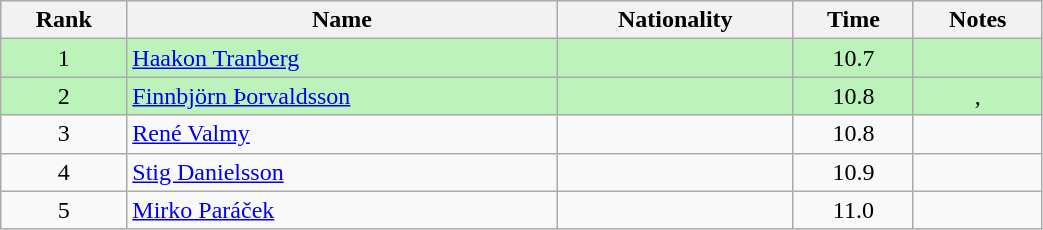<table class="wikitable sortable" style="text-align:center;width: 55%">
<tr>
<th>Rank</th>
<th>Name</th>
<th>Nationality</th>
<th>Time</th>
<th>Notes</th>
</tr>
<tr bgcolor=bbf3bb>
<td>1</td>
<td align=left><a href='#'>Haakon Tranberg</a></td>
<td align=left></td>
<td>10.7</td>
<td></td>
</tr>
<tr bgcolor=bbf3bb>
<td>2</td>
<td align=left><a href='#'>Finnbjörn Þorvaldsson</a></td>
<td align=left></td>
<td>10.8</td>
<td>, </td>
</tr>
<tr>
<td>3</td>
<td align=left><a href='#'>René Valmy</a></td>
<td align=left></td>
<td>10.8</td>
<td></td>
</tr>
<tr>
<td>4</td>
<td align=left><a href='#'>Stig Danielsson</a></td>
<td align=left></td>
<td>10.9</td>
<td></td>
</tr>
<tr>
<td>5</td>
<td align=left><a href='#'>Mirko Paráček</a></td>
<td align=left></td>
<td>11.0</td>
<td></td>
</tr>
</table>
